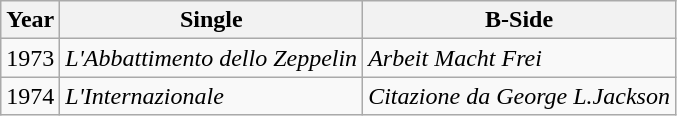<table class="wikitable">
<tr>
<th>Year</th>
<th>Single</th>
<th>B-Side</th>
</tr>
<tr>
<td>1973</td>
<td><em>L'Abbattimento dello Zeppelin</em></td>
<td><em> Arbeit Macht Frei</em></td>
</tr>
<tr>
<td>1974</td>
<td><em>L'Internazionale</em></td>
<td><em>Citazione da George L.Jackson</em></td>
</tr>
</table>
